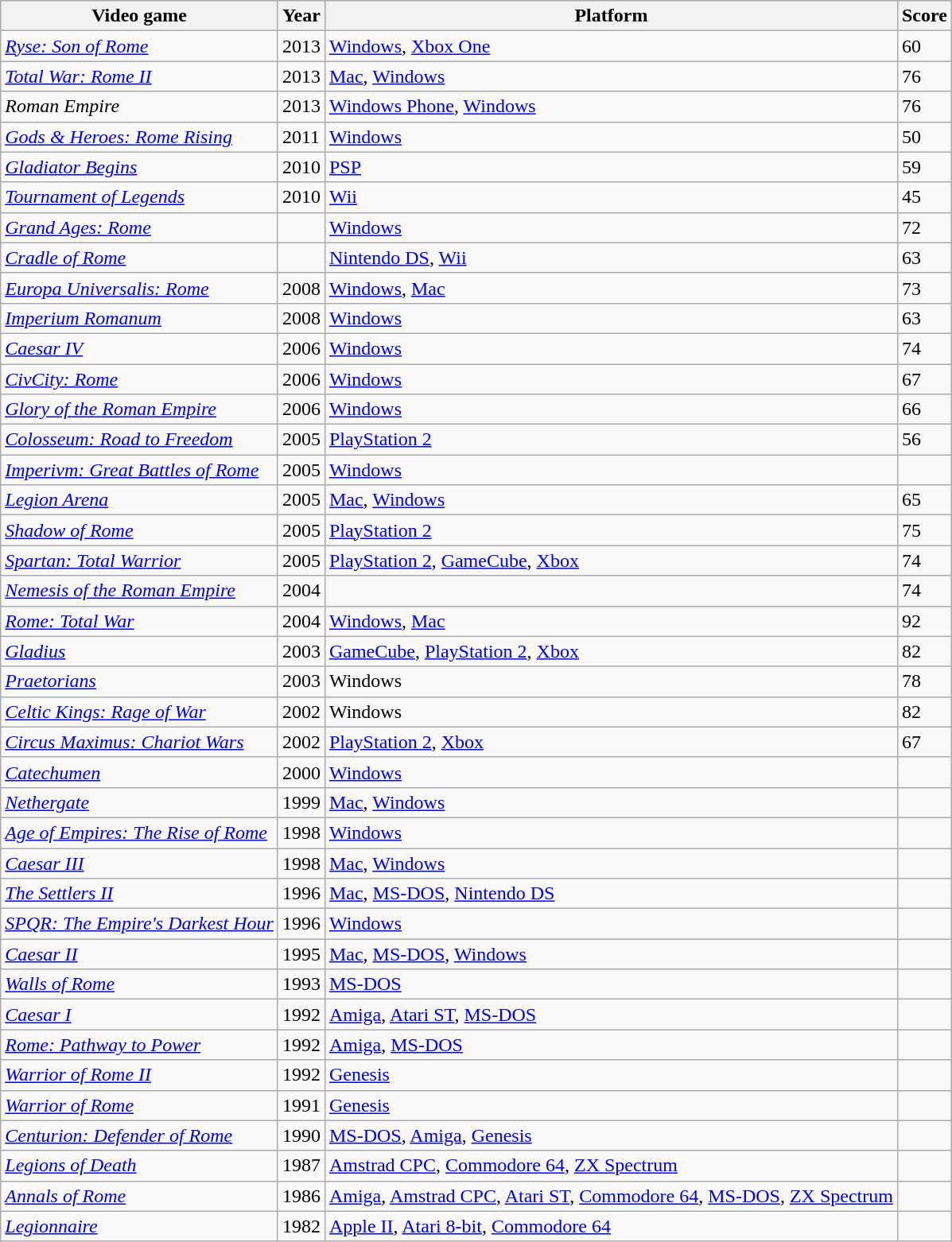<table class="wikitable sortable">
<tr>
<th>Video game</th>
<th>Year</th>
<th>Platform</th>
<th>Score</th>
</tr>
<tr>
<td><em><a href='#'>Ryse: Son of Rome</a></em></td>
<td>2013</td>
<td><a href='#'>Windows</a>, <a href='#'>Xbox One</a></td>
<td>60</td>
</tr>
<tr>
<td><em><a href='#'>Total War: Rome II</a></em></td>
<td>2013</td>
<td><a href='#'>Mac</a>, <a href='#'>Windows</a></td>
<td>76</td>
</tr>
<tr>
<td><em>Roman Empire</em></td>
<td>2013</td>
<td><a href='#'>Windows Phone</a>, <a href='#'>Windows</a></td>
<td>76</td>
</tr>
<tr>
<td><em><a href='#'>Gods & Heroes: Rome Rising</a></em></td>
<td>2011</td>
<td><a href='#'>Windows</a></td>
<td>50</td>
</tr>
<tr>
<td><em><a href='#'>Gladiator Begins</a></em></td>
<td>2010</td>
<td><a href='#'>PSP</a></td>
<td>59</td>
</tr>
<tr>
<td><em><a href='#'>Tournament of Legends</a></em></td>
<td>2010</td>
<td><a href='#'>Wii</a></td>
<td>45</td>
</tr>
<tr>
<td><em><a href='#'>Grand Ages: Rome</a></em></td>
<td></td>
<td><a href='#'>Windows</a></td>
<td>72</td>
</tr>
<tr>
<td><em><a href='#'>Cradle of Rome</a></em></td>
<td></td>
<td><a href='#'>Nintendo DS</a>, <a href='#'>Wii</a></td>
<td>63</td>
</tr>
<tr>
<td><em><a href='#'>Europa Universalis: Rome</a></em></td>
<td>2008</td>
<td><a href='#'>Windows</a>, <a href='#'>Mac</a></td>
<td>73</td>
</tr>
<tr>
<td><em><a href='#'>Imperium Romanum</a></em></td>
<td>2008</td>
<td><a href='#'>Windows</a></td>
<td>63</td>
</tr>
<tr>
<td><em><a href='#'>Caesar IV</a></em></td>
<td>2006</td>
<td><a href='#'>Windows</a></td>
<td>74</td>
</tr>
<tr>
<td><em><a href='#'>CivCity: Rome</a></em></td>
<td>2006</td>
<td><a href='#'>Windows</a></td>
<td>67</td>
</tr>
<tr>
<td><em><a href='#'>Glory of the Roman Empire</a></em></td>
<td>2006</td>
<td><a href='#'>Windows</a></td>
<td>66</td>
</tr>
<tr>
<td><em><a href='#'>Colosseum: Road to Freedom</a></em></td>
<td>2005</td>
<td><a href='#'>PlayStation 2</a></td>
<td>56</td>
</tr>
<tr>
<td><em><a href='#'>Imperivm: Great Battles of Rome</a></em></td>
<td>2005</td>
<td><a href='#'>Windows</a></td>
<td></td>
</tr>
<tr>
<td><em><a href='#'>Legion Arena</a></em></td>
<td>2005</td>
<td><a href='#'>Mac</a>, <a href='#'>Windows</a></td>
<td>65</td>
</tr>
<tr>
<td><em><a href='#'>Shadow of Rome</a></em></td>
<td>2005</td>
<td><a href='#'>PlayStation 2</a></td>
<td>75</td>
</tr>
<tr>
<td><em><a href='#'>Spartan: Total Warrior</a></em></td>
<td>2005</td>
<td><a href='#'>PlayStation 2</a>, <a href='#'>GameCube</a>, <a href='#'>Xbox</a></td>
<td>74</td>
</tr>
<tr>
<td><em><a href='#'>Nemesis of the Roman Empire</a></em></td>
<td>2004</td>
<td></td>
<td>74</td>
</tr>
<tr>
<td><em><a href='#'>Rome: Total War</a></em></td>
<td>2004</td>
<td><a href='#'>Windows</a>, <a href='#'>Mac</a></td>
<td>92</td>
</tr>
<tr>
<td><em><a href='#'>Gladius</a></em></td>
<td>2003</td>
<td><a href='#'>GameCube</a>, <a href='#'>PlayStation 2</a>, <a href='#'>Xbox</a></td>
<td>82</td>
</tr>
<tr>
<td><em><a href='#'>Praetorians</a></em></td>
<td>2003</td>
<td>Windows</td>
<td>78</td>
</tr>
<tr>
<td><em><a href='#'>Celtic Kings: Rage of War</a></em></td>
<td>2002</td>
<td>Windows</td>
<td>82</td>
</tr>
<tr>
<td><em><a href='#'>Circus Maximus: Chariot Wars</a></em></td>
<td>2002</td>
<td><a href='#'>PlayStation 2</a>, <a href='#'>Xbox</a></td>
<td>67</td>
</tr>
<tr>
<td><em><a href='#'>Catechumen</a></em></td>
<td>2000</td>
<td><a href='#'>Windows</a></td>
<td></td>
</tr>
<tr>
<td><em><a href='#'>Nethergate</a></em></td>
<td>1999</td>
<td><a href='#'>Mac</a>, <a href='#'>Windows</a></td>
<td></td>
</tr>
<tr>
<td><em><a href='#'>Age of Empires: The Rise of Rome</a></em></td>
<td>1998</td>
<td><a href='#'>Windows</a></td>
<td></td>
</tr>
<tr>
<td><em><a href='#'>Caesar III</a></em></td>
<td>1998</td>
<td><a href='#'>Mac</a>, <a href='#'>Windows</a></td>
<td></td>
</tr>
<tr>
<td><em><a href='#'>The Settlers II</a></em></td>
<td>1996</td>
<td><a href='#'>Mac</a>, <a href='#'>MS-DOS</a>, <a href='#'>Nintendo DS</a></td>
<td></td>
</tr>
<tr>
<td><em><a href='#'>SPQR: The Empire's Darkest Hour</a></em></td>
<td>1996</td>
<td><a href='#'>Windows</a></td>
<td></td>
</tr>
<tr>
<td><em><a href='#'>Caesar II</a></em></td>
<td>1995</td>
<td><a href='#'>Mac</a>, <a href='#'>MS-DOS</a>, <a href='#'>Windows</a></td>
<td></td>
</tr>
<tr>
<td><em><a href='#'>Walls of Rome</a></em></td>
<td>1993</td>
<td><a href='#'>MS-DOS</a></td>
<td></td>
</tr>
<tr>
<td><em><a href='#'>Caesar I</a></em></td>
<td>1992</td>
<td><a href='#'>Amiga</a>, <a href='#'>Atari ST</a>, <a href='#'>MS-DOS</a></td>
<td></td>
</tr>
<tr>
<td><em><a href='#'>Rome: Pathway to Power</a></em></td>
<td>1992</td>
<td><a href='#'>Amiga</a>, <a href='#'>MS-DOS</a></td>
<td></td>
</tr>
<tr>
<td><em><a href='#'>Warrior of Rome II</a></em></td>
<td>1992</td>
<td><a href='#'>Genesis</a></td>
<td></td>
</tr>
<tr>
<td><em><a href='#'>Warrior of Rome</a></em></td>
<td>1991</td>
<td><a href='#'>Genesis</a></td>
<td></td>
</tr>
<tr>
<td><em><a href='#'>Centurion: Defender of Rome</a></em></td>
<td>1990</td>
<td><a href='#'>MS-DOS</a>, <a href='#'>Amiga</a>, <a href='#'>Genesis</a></td>
<td></td>
</tr>
<tr>
<td><em><a href='#'>Legions of Death</a></em></td>
<td>1987</td>
<td><a href='#'>Amstrad CPC</a>, <a href='#'>Commodore 64</a>, <a href='#'>ZX Spectrum</a></td>
<td></td>
</tr>
<tr>
<td><em><a href='#'>Annals of Rome</a></em></td>
<td>1986</td>
<td><a href='#'>Amiga</a>, <a href='#'>Amstrad CPC</a>, <a href='#'>Atari ST</a>, <a href='#'>Commodore 64</a>, <a href='#'>MS-DOS</a>, <a href='#'>ZX Spectrum</a></td>
<td></td>
</tr>
<tr>
<td><em><a href='#'>Legionnaire</a></em></td>
<td>1982</td>
<td><a href='#'>Apple II</a>, <a href='#'>Atari 8-bit</a>, <a href='#'>Commodore 64</a></td>
<td></td>
</tr>
</table>
